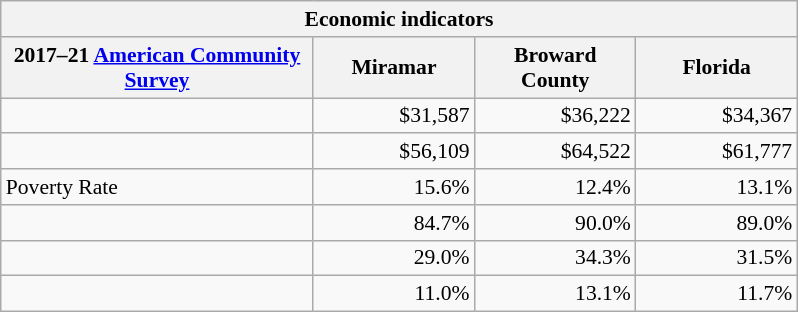<table class="wikitable" style="font-size: 90%; text-align: right;">
<tr>
<th colspan="4">Economic indicators</th>
</tr>
<tr>
<th style="width: 14em;">2017–21 <a href='#'>American Community Survey</a></th>
<th style="width: 7em;">Miramar</th>
<th style="width: 7em;">Broward County</th>
<th style="width: 7em;">Florida</th>
</tr>
<tr>
<td style="text-align:left"></td>
<td>$31,587</td>
<td>$36,222</td>
<td>$34,367</td>
</tr>
<tr>
<td style="text-align:left"></td>
<td>$56,109</td>
<td>$64,522</td>
<td>$61,777</td>
</tr>
<tr>
<td style="text-align:left">Poverty Rate</td>
<td>15.6%</td>
<td>12.4%</td>
<td>13.1%</td>
</tr>
<tr>
<td style="text-align:left"></td>
<td>84.7%</td>
<td>90.0%</td>
<td>89.0%</td>
</tr>
<tr>
<td style="text-align:left"></td>
<td>29.0%</td>
<td>34.3%</td>
<td>31.5%</td>
</tr>
<tr>
<td style="text-align:left"></td>
<td>11.0%</td>
<td>13.1%</td>
<td>11.7%</td>
</tr>
</table>
